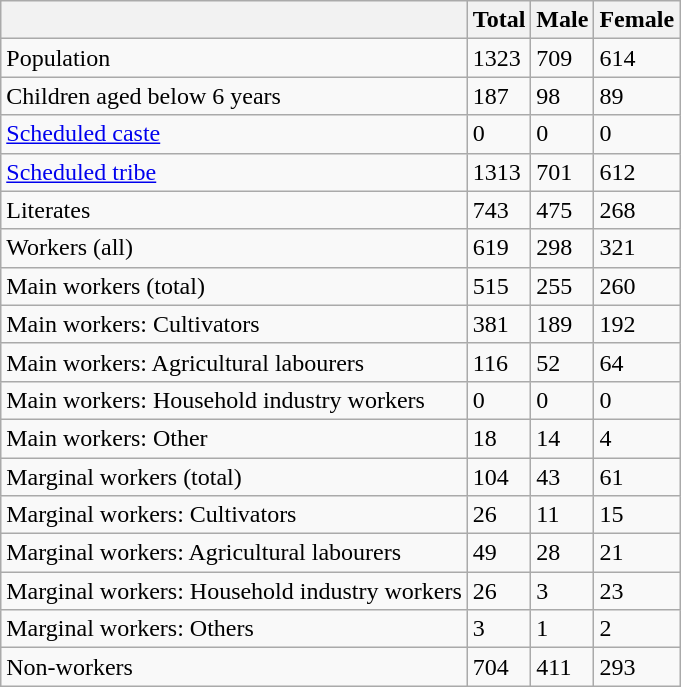<table class="wikitable sortable">
<tr>
<th></th>
<th>Total</th>
<th>Male</th>
<th>Female</th>
</tr>
<tr>
<td>Population</td>
<td>1323</td>
<td>709</td>
<td>614</td>
</tr>
<tr>
<td>Children aged below 6 years</td>
<td>187</td>
<td>98</td>
<td>89</td>
</tr>
<tr>
<td><a href='#'>Scheduled caste</a></td>
<td>0</td>
<td>0</td>
<td>0</td>
</tr>
<tr>
<td><a href='#'>Scheduled tribe</a></td>
<td>1313</td>
<td>701</td>
<td>612</td>
</tr>
<tr>
<td>Literates</td>
<td>743</td>
<td>475</td>
<td>268</td>
</tr>
<tr>
<td>Workers (all)</td>
<td>619</td>
<td>298</td>
<td>321</td>
</tr>
<tr>
<td>Main workers (total)</td>
<td>515</td>
<td>255</td>
<td>260</td>
</tr>
<tr>
<td>Main workers: Cultivators</td>
<td>381</td>
<td>189</td>
<td>192</td>
</tr>
<tr>
<td>Main workers: Agricultural labourers</td>
<td>116</td>
<td>52</td>
<td>64</td>
</tr>
<tr>
<td>Main workers: Household industry workers</td>
<td>0</td>
<td>0</td>
<td>0</td>
</tr>
<tr>
<td>Main workers: Other</td>
<td>18</td>
<td>14</td>
<td>4</td>
</tr>
<tr>
<td>Marginal workers (total)</td>
<td>104</td>
<td>43</td>
<td>61</td>
</tr>
<tr>
<td>Marginal workers: Cultivators</td>
<td>26</td>
<td>11</td>
<td>15</td>
</tr>
<tr>
<td>Marginal workers: Agricultural labourers</td>
<td>49</td>
<td>28</td>
<td>21</td>
</tr>
<tr>
<td>Marginal workers: Household industry workers</td>
<td>26</td>
<td>3</td>
<td>23</td>
</tr>
<tr>
<td>Marginal workers: Others</td>
<td>3</td>
<td>1</td>
<td>2</td>
</tr>
<tr>
<td>Non-workers</td>
<td>704</td>
<td>411</td>
<td>293</td>
</tr>
</table>
